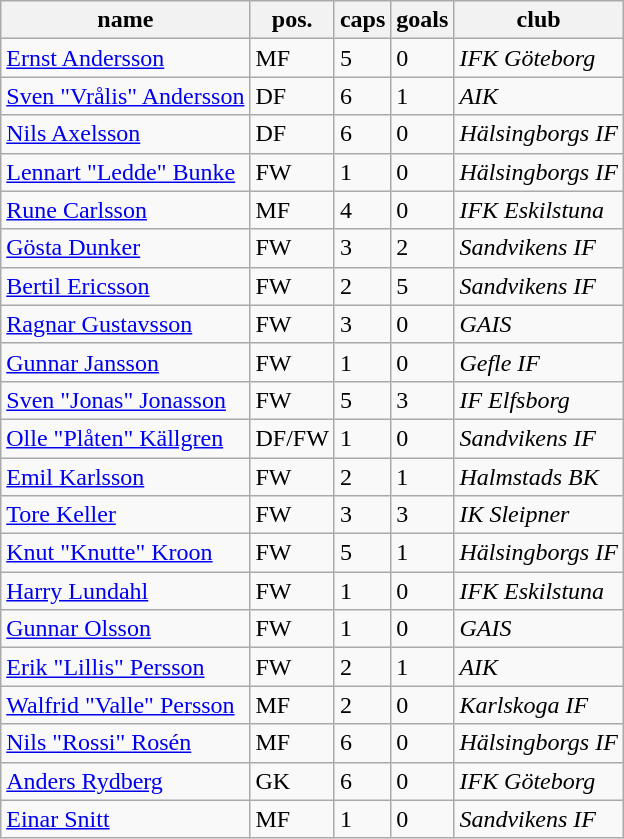<table class="wikitable" border="1">
<tr>
<th>name</th>
<th>pos.</th>
<th>caps</th>
<th>goals</th>
<th>club</th>
</tr>
<tr>
<td><a href='#'>Ernst Andersson</a></td>
<td>MF</td>
<td>5</td>
<td>0</td>
<td><em>IFK Göteborg</em></td>
</tr>
<tr>
<td><a href='#'>Sven "Vrålis" Andersson</a></td>
<td>DF</td>
<td>6</td>
<td>1</td>
<td><em>AIK</em></td>
</tr>
<tr>
<td><a href='#'>Nils Axelsson</a></td>
<td>DF</td>
<td>6</td>
<td>0</td>
<td><em>Hälsingborgs IF</em></td>
</tr>
<tr>
<td><a href='#'>Lennart "Ledde" Bunke</a></td>
<td>FW</td>
<td>1</td>
<td>0</td>
<td><em>Hälsingborgs IF</em></td>
</tr>
<tr>
<td><a href='#'>Rune Carlsson</a></td>
<td>MF</td>
<td>4</td>
<td>0</td>
<td><em>IFK Eskilstuna</em></td>
</tr>
<tr>
<td><a href='#'>Gösta Dunker</a></td>
<td>FW</td>
<td>3</td>
<td>2</td>
<td><em>Sandvikens IF</em></td>
</tr>
<tr>
<td><a href='#'>Bertil Ericsson</a></td>
<td>FW</td>
<td>2</td>
<td>5</td>
<td><em>Sandvikens IF</em></td>
</tr>
<tr>
<td><a href='#'>Ragnar Gustavsson</a></td>
<td>FW</td>
<td>3</td>
<td>0</td>
<td><em>GAIS</em></td>
</tr>
<tr>
<td><a href='#'>Gunnar Jansson</a></td>
<td>FW</td>
<td>1</td>
<td>0</td>
<td><em>Gefle IF</em></td>
</tr>
<tr>
<td><a href='#'>Sven "Jonas" Jonasson</a></td>
<td>FW</td>
<td>5</td>
<td>3</td>
<td><em>IF Elfsborg</em></td>
</tr>
<tr>
<td><a href='#'>Olle "Plåten" Källgren</a></td>
<td>DF/FW</td>
<td>1</td>
<td>0</td>
<td><em>Sandvikens IF</em></td>
</tr>
<tr>
<td><a href='#'>Emil Karlsson</a></td>
<td>FW</td>
<td>2</td>
<td>1</td>
<td><em>Halmstads BK</em></td>
</tr>
<tr>
<td><a href='#'>Tore Keller</a></td>
<td>FW</td>
<td>3</td>
<td>3</td>
<td><em>IK Sleipner</em></td>
</tr>
<tr>
<td><a href='#'>Knut "Knutte" Kroon</a></td>
<td>FW</td>
<td>5</td>
<td>1</td>
<td><em>Hälsingborgs IF</em></td>
</tr>
<tr>
<td><a href='#'>Harry Lundahl</a></td>
<td>FW</td>
<td>1</td>
<td>0</td>
<td><em>IFK Eskilstuna</em></td>
</tr>
<tr>
<td><a href='#'>Gunnar Olsson</a></td>
<td>FW</td>
<td>1</td>
<td>0</td>
<td><em>GAIS</em></td>
</tr>
<tr>
<td><a href='#'>Erik "Lillis" Persson</a></td>
<td>FW</td>
<td>2</td>
<td>1</td>
<td><em>AIK</em></td>
</tr>
<tr>
<td><a href='#'>Walfrid "Valle" Persson</a></td>
<td>MF</td>
<td>2</td>
<td>0</td>
<td><em>Karlskoga IF</em></td>
</tr>
<tr>
<td><a href='#'>Nils "Rossi" Rosén</a></td>
<td>MF</td>
<td>6</td>
<td>0</td>
<td><em>Hälsingborgs IF</em></td>
</tr>
<tr>
<td><a href='#'>Anders Rydberg</a></td>
<td>GK</td>
<td>6</td>
<td>0</td>
<td><em>IFK Göteborg</em></td>
</tr>
<tr>
<td><a href='#'>Einar Snitt</a></td>
<td>MF</td>
<td>1</td>
<td>0</td>
<td><em>Sandvikens IF</em></td>
</tr>
</table>
